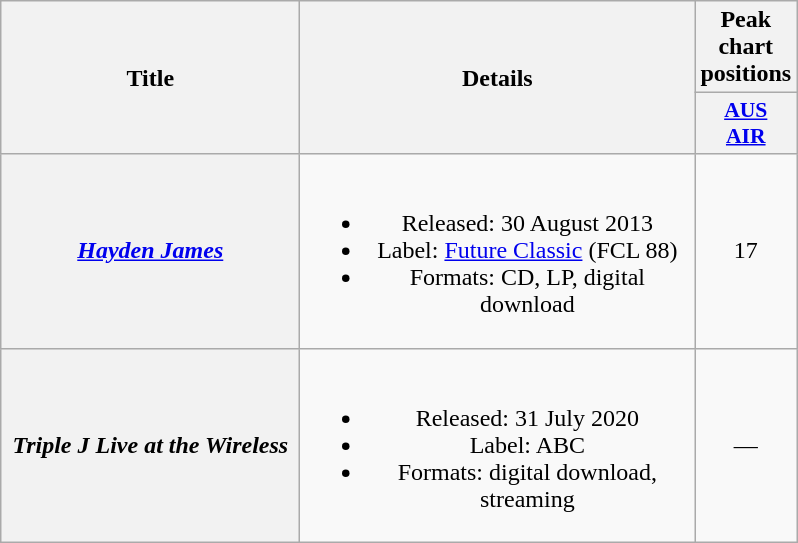<table class="wikitable plainrowheaders" style="text-align:center;">
<tr>
<th scope="col" rowspan="2" style="width:12em;">Title</th>
<th scope="col" rowspan="2" style="width:16em;">Details</th>
<th scope="col" colspan="1">Peak chart positions</th>
</tr>
<tr>
<th scope="col" style="width:3em;font-size:90%;"><a href='#'>AUS<br>AIR</a><br></th>
</tr>
<tr>
<th scope="row"><em><a href='#'>Hayden James</a></em></th>
<td><br><ul><li>Released: 30 August 2013</li><li>Label: <a href='#'>Future Classic</a> (FCL 88)</li><li>Formats: CD, LP, digital download</li></ul></td>
<td>17</td>
</tr>
<tr>
<th scope="row"><em>Triple J Live at the Wireless</em></th>
<td><br><ul><li>Released: 31 July 2020</li><li>Label: ABC</li><li>Formats: digital download, streaming</li></ul></td>
<td>—</td>
</tr>
</table>
